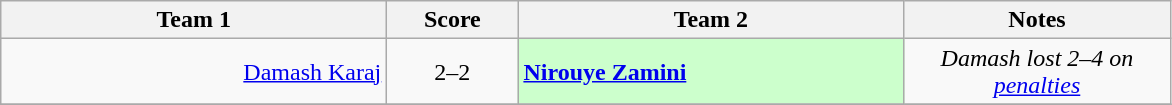<table class="wikitable" style="text-align:center">
<tr>
<th width=250>Team 1</th>
<th width=80>Score</th>
<th width=250>Team 2</th>
<th width=170>Notes</th>
</tr>
<tr>
<td align="right"><a href='#'>Damash Karaj</a></td>
<td>2–2</td>
<td style="background:#cfc;" align="left"><strong><a href='#'>Nirouye Zamini</a></strong></td>
<td><em>Damash lost 2–4 on <a href='#'>penalties</a></em></td>
</tr>
<tr>
</tr>
</table>
